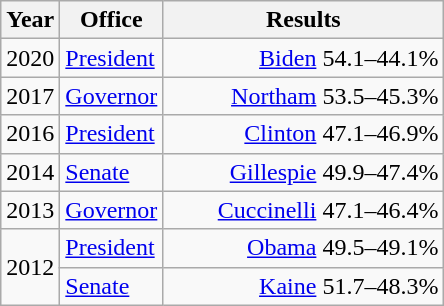<table class=wikitable>
<tr>
<th width="30">Year</th>
<th width="60">Office</th>
<th width="180">Results</th>
</tr>
<tr>
<td>2020</td>
<td><a href='#'>President</a></td>
<td align="right" ><a href='#'>Biden</a> 54.1–44.1%</td>
</tr>
<tr>
<td>2017</td>
<td><a href='#'>Governor</a></td>
<td align="right" ><a href='#'>Northam</a> 53.5–45.3%</td>
</tr>
<tr>
<td>2016</td>
<td><a href='#'>President</a></td>
<td align="right" ><a href='#'>Clinton</a> 47.1–46.9%</td>
</tr>
<tr>
<td>2014</td>
<td><a href='#'>Senate</a></td>
<td align="right" ><a href='#'>Gillespie</a> 49.9–47.4%</td>
</tr>
<tr>
<td>2013</td>
<td><a href='#'>Governor</a></td>
<td align="right" ><a href='#'>Cuccinelli</a> 47.1–46.4%</td>
</tr>
<tr>
<td rowspan="2">2012</td>
<td><a href='#'>President</a></td>
<td align="right" ><a href='#'>Obama</a> 49.5–49.1%</td>
</tr>
<tr>
<td><a href='#'>Senate</a></td>
<td align="right" ><a href='#'>Kaine</a> 51.7–48.3%</td>
</tr>
</table>
